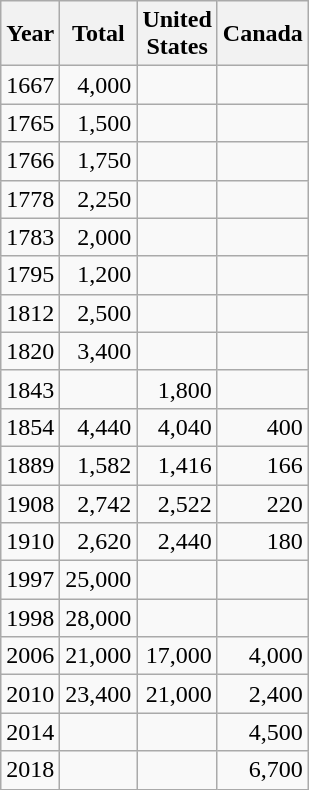<table class="wikitable">
<tr>
<th>Year</th>
<th>Total</th>
<th>United<br>States</th>
<th>Canada</th>
</tr>
<tr>
<td>1667</td>
<td align="right">4,000</td>
<td></td>
<td></td>
</tr>
<tr>
<td>1765</td>
<td align="right">1,500</td>
<td></td>
<td></td>
</tr>
<tr>
<td>1766</td>
<td align="right">1,750</td>
<td></td>
<td></td>
</tr>
<tr>
<td>1778</td>
<td align="right">2,250</td>
<td></td>
<td></td>
</tr>
<tr>
<td>1783</td>
<td align="right">2,000</td>
<td></td>
<td></td>
</tr>
<tr>
<td>1795</td>
<td align="right">1,200</td>
<td></td>
<td></td>
</tr>
<tr>
<td>1812</td>
<td align="right">2,500</td>
<td></td>
<td></td>
</tr>
<tr>
<td>1820</td>
<td align="right">3,400</td>
<td></td>
<td></td>
</tr>
<tr>
<td>1843</td>
<td></td>
<td align="right">1,800</td>
<td></td>
</tr>
<tr>
<td>1854</td>
<td align="right">4,440</td>
<td align="right">4,040</td>
<td align="right">400</td>
</tr>
<tr>
<td>1889</td>
<td align="right">1,582</td>
<td align="right">1,416</td>
<td align="right">166</td>
</tr>
<tr>
<td>1908</td>
<td align="right">2,742</td>
<td align="right">2,522</td>
<td align="right">220</td>
</tr>
<tr>
<td>1910</td>
<td align="right">2,620</td>
<td align="right">2,440</td>
<td align="right">180</td>
</tr>
<tr>
<td>1997</td>
<td align="right">25,000</td>
<td></td>
<td></td>
</tr>
<tr>
<td>1998</td>
<td align="right">28,000</td>
<td></td>
<td></td>
</tr>
<tr>
<td> 2006</td>
<td align="right">21,000</td>
<td align="right">17,000</td>
<td align="right">4,000</td>
</tr>
<tr>
<td>2010</td>
<td align="right">23,400</td>
<td align="right">21,000</td>
<td align="right">2,400</td>
</tr>
<tr>
<td>2014</td>
<td align="right"></td>
<td align="right"></td>
<td align="right">4,500</td>
</tr>
<tr>
<td>2018</td>
<td align="right"></td>
<td align="right"></td>
<td align="right">6,700</td>
</tr>
</table>
